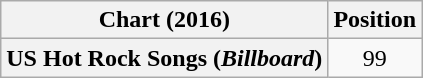<table class="wikitable sortable plainrowheaders" style="text-align:center">
<tr>
<th scope="col">Chart (2016)</th>
<th scope="col">Position</th>
</tr>
<tr>
<th scope="row">US Hot Rock Songs (<em>Billboard</em>)</th>
<td>99</td>
</tr>
</table>
